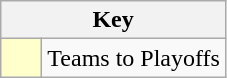<table class="wikitable" style="text-align: center;">
<tr>
<th colspan=2>Key</th>
</tr>
<tr>
<td style="background:#ffffcc; width:20px;"></td>
<td align=left>Teams to Playoffs</td>
</tr>
</table>
